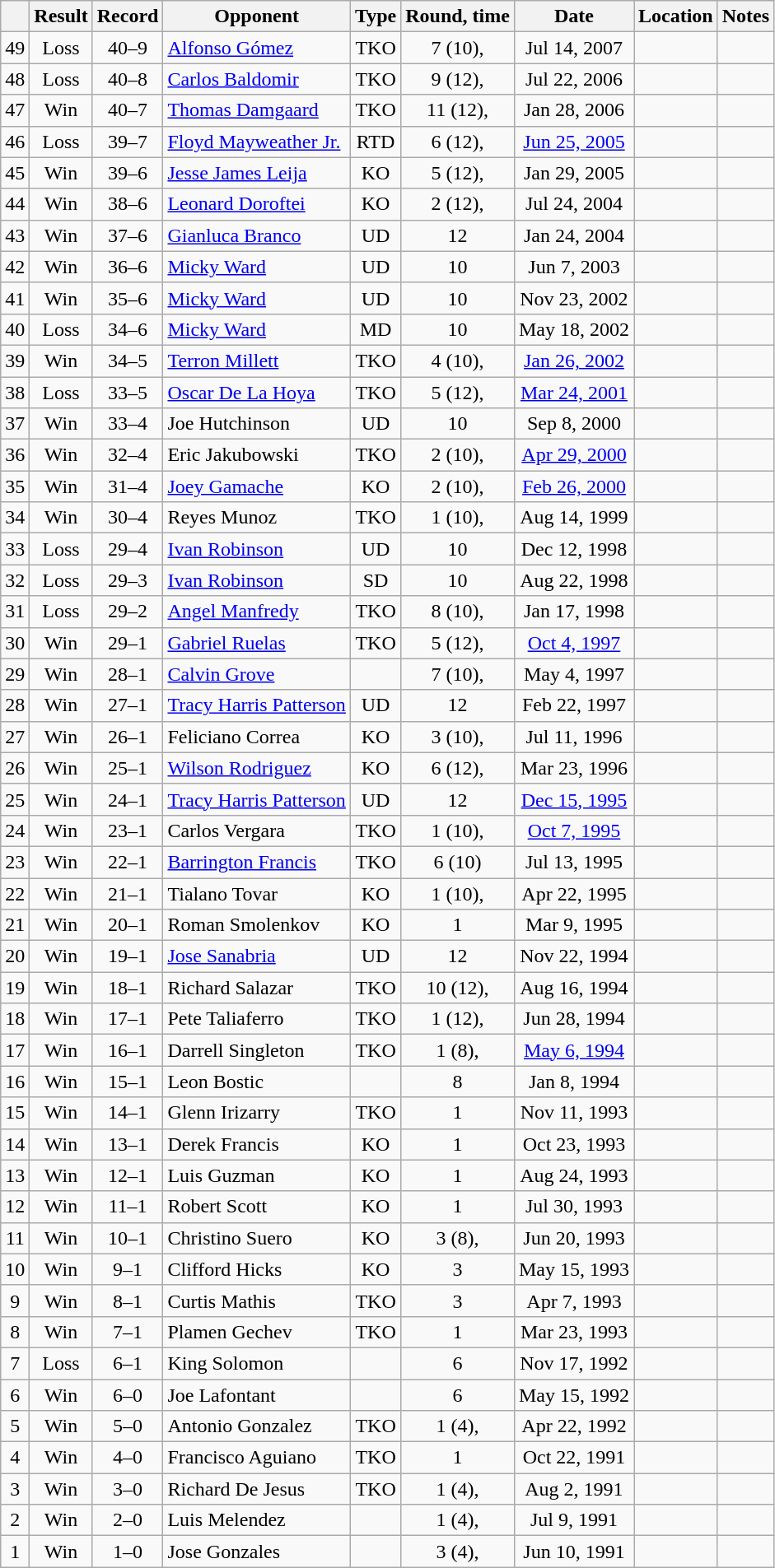<table class="wikitable" style="text-align:center">
<tr>
<th></th>
<th>Result</th>
<th>Record</th>
<th>Opponent</th>
<th>Type</th>
<th>Round, time</th>
<th>Date</th>
<th>Location</th>
<th>Notes</th>
</tr>
<tr>
<td>49</td>
<td>Loss</td>
<td>40–9</td>
<td style="text-align:left;"><a href='#'>Alfonso Gómez</a></td>
<td>TKO</td>
<td>7 (10), </td>
<td>Jul 14, 2007</td>
<td style="text-align:left;"></td>
<td></td>
</tr>
<tr>
<td>48</td>
<td>Loss</td>
<td>40–8</td>
<td style="text-align:left;"><a href='#'>Carlos Baldomir</a></td>
<td>TKO</td>
<td>9 (12), </td>
<td>Jul 22, 2006</td>
<td style="text-align:left;"></td>
<td style="text-align:left;"></td>
</tr>
<tr>
<td>47</td>
<td>Win</td>
<td>40–7</td>
<td style="text-align:left;"><a href='#'>Thomas Damgaard</a></td>
<td>TKO</td>
<td>11 (12), </td>
<td>Jan 28, 2006</td>
<td style="text-align:left;"></td>
<td style="text-align:left;"></td>
</tr>
<tr>
<td>46</td>
<td>Loss</td>
<td>39–7</td>
<td style="text-align:left;"><a href='#'>Floyd Mayweather Jr.</a></td>
<td>RTD</td>
<td>6 (12), </td>
<td><a href='#'>Jun 25, 2005</a></td>
<td style="text-align:left;"></td>
<td style="text-align:left;"></td>
</tr>
<tr>
<td>45</td>
<td>Win</td>
<td>39–6</td>
<td style="text-align:left;"><a href='#'>Jesse James Leija</a></td>
<td>KO</td>
<td>5 (12), </td>
<td>Jan 29, 2005</td>
<td style="text-align:left;"></td>
<td style="text-align:left;"></td>
</tr>
<tr>
<td>44</td>
<td>Win</td>
<td>38–6</td>
<td style="text-align:left;"><a href='#'>Leonard Doroftei</a></td>
<td>KO</td>
<td>2 (12), </td>
<td>Jul 24, 2004</td>
<td style="text-align:left;"></td>
<td style="text-align:left;"></td>
</tr>
<tr>
<td>43</td>
<td>Win</td>
<td>37–6</td>
<td style="text-align:left;"><a href='#'>Gianluca Branco</a></td>
<td>UD</td>
<td>12</td>
<td>Jan 24, 2004</td>
<td style="text-align:left;"></td>
<td style="text-align:left;"></td>
</tr>
<tr>
<td>42</td>
<td>Win</td>
<td>36–6</td>
<td style="text-align:left;"><a href='#'>Micky Ward</a></td>
<td>UD</td>
<td>10</td>
<td>Jun 7, 2003</td>
<td style="text-align:left;"></td>
<td></td>
</tr>
<tr>
<td>41</td>
<td>Win</td>
<td>35–6</td>
<td style="text-align:left;"><a href='#'>Micky Ward</a></td>
<td>UD</td>
<td>10</td>
<td>Nov 23, 2002</td>
<td style="text-align:left;"></td>
<td></td>
</tr>
<tr>
<td>40</td>
<td>Loss</td>
<td>34–6</td>
<td style="text-align:left;"><a href='#'>Micky Ward</a></td>
<td>MD</td>
<td>10</td>
<td>May 18, 2002</td>
<td style="text-align:left;"></td>
<td></td>
</tr>
<tr>
<td>39</td>
<td>Win</td>
<td>34–5</td>
<td style="text-align:left;"><a href='#'>Terron Millett</a></td>
<td>TKO</td>
<td>4 (10), </td>
<td><a href='#'>Jan 26, 2002</a></td>
<td style="text-align:left;"></td>
<td></td>
</tr>
<tr>
<td>38</td>
<td>Loss</td>
<td>33–5</td>
<td style="text-align:left;"><a href='#'>Oscar De La Hoya</a></td>
<td>TKO</td>
<td>5 (12), </td>
<td><a href='#'>Mar 24, 2001</a></td>
<td style="text-align:left;"></td>
<td></td>
</tr>
<tr>
<td>37</td>
<td>Win</td>
<td>33–4</td>
<td style="text-align:left;">Joe Hutchinson</td>
<td>UD</td>
<td>10</td>
<td>Sep 8, 2000</td>
<td style="text-align:left;"></td>
<td></td>
</tr>
<tr>
<td>36</td>
<td>Win</td>
<td>32–4</td>
<td style="text-align:left;">Eric Jakubowski</td>
<td>TKO</td>
<td>2 (10), </td>
<td><a href='#'>Apr 29, 2000</a></td>
<td style="text-align:left;"></td>
<td></td>
</tr>
<tr>
<td>35</td>
<td>Win</td>
<td>31–4</td>
<td style="text-align:left;"><a href='#'>Joey Gamache</a></td>
<td>KO</td>
<td>2 (10), </td>
<td><a href='#'>Feb 26, 2000</a></td>
<td style="text-align:left;"></td>
<td></td>
</tr>
<tr>
<td>34</td>
<td>Win</td>
<td>30–4</td>
<td style="text-align:left;">Reyes Munoz</td>
<td>TKO</td>
<td>1 (10), </td>
<td>Aug 14, 1999</td>
<td style="text-align:left;"></td>
<td></td>
</tr>
<tr>
<td>33</td>
<td>Loss</td>
<td>29–4</td>
<td style="text-align:left;"><a href='#'>Ivan Robinson</a></td>
<td>UD</td>
<td>10</td>
<td>Dec 12, 1998</td>
<td style="text-align:left;"></td>
<td></td>
</tr>
<tr>
<td>32</td>
<td>Loss</td>
<td>29–3</td>
<td style="text-align:left;"><a href='#'>Ivan Robinson</a></td>
<td>SD</td>
<td>10</td>
<td>Aug 22, 1998</td>
<td style="text-align:left;"></td>
<td></td>
</tr>
<tr>
<td>31</td>
<td>Loss</td>
<td>29–2</td>
<td style="text-align:left;"><a href='#'>Angel Manfredy</a></td>
<td>TKO</td>
<td>8 (10), </td>
<td>Jan 17, 1998</td>
<td style="text-align:left;"></td>
<td></td>
</tr>
<tr>
<td>30</td>
<td>Win</td>
<td>29–1</td>
<td style="text-align:left;"><a href='#'>Gabriel Ruelas</a></td>
<td>TKO</td>
<td>5 (12), </td>
<td><a href='#'>Oct 4, 1997</a></td>
<td style="text-align:left;"></td>
<td style="text-align:left;"></td>
</tr>
<tr>
<td>29</td>
<td>Win</td>
<td>28–1</td>
<td style="text-align:left;"><a href='#'>Calvin Grove</a></td>
<td></td>
<td>7 (10), </td>
<td>May 4, 1997</td>
<td style="text-align:left;"></td>
<td></td>
</tr>
<tr>
<td>28</td>
<td>Win</td>
<td>27–1</td>
<td style="text-align:left;"><a href='#'>Tracy Harris Patterson</a></td>
<td>UD</td>
<td>12</td>
<td>Feb 22, 1997</td>
<td style="text-align:left;"></td>
<td style="text-align:left;"></td>
</tr>
<tr>
<td>27</td>
<td>Win</td>
<td>26–1</td>
<td style="text-align:left;">Feliciano Correa</td>
<td>KO</td>
<td>3 (10), </td>
<td>Jul 11, 1996</td>
<td style="text-align:left;"></td>
<td></td>
</tr>
<tr>
<td>26</td>
<td>Win</td>
<td>25–1</td>
<td style="text-align:left;"><a href='#'>Wilson Rodriguez</a></td>
<td>KO</td>
<td>6 (12), </td>
<td>Mar 23, 1996</td>
<td style="text-align:left;"></td>
<td style="text-align:left;"></td>
</tr>
<tr>
<td>25</td>
<td>Win</td>
<td>24–1</td>
<td style="text-align:left;"><a href='#'>Tracy Harris Patterson</a></td>
<td>UD</td>
<td>12</td>
<td><a href='#'>Dec 15, 1995</a></td>
<td style="text-align:left;"></td>
<td style="text-align:left;"></td>
</tr>
<tr>
<td>24</td>
<td>Win</td>
<td>23–1</td>
<td style="text-align:left;">Carlos Vergara</td>
<td>TKO</td>
<td>1 (10), </td>
<td><a href='#'>Oct 7, 1995</a></td>
<td style="text-align:left;"></td>
<td></td>
</tr>
<tr>
<td>23</td>
<td>Win</td>
<td>22–1</td>
<td style="text-align:left;"><a href='#'>Barrington Francis</a></td>
<td>TKO</td>
<td>6 (10)</td>
<td>Jul 13, 1995</td>
<td style="text-align:left;"></td>
<td></td>
</tr>
<tr>
<td>22</td>
<td>Win</td>
<td>21–1</td>
<td style="text-align:left;">Tialano Tovar</td>
<td>KO</td>
<td>1 (10), </td>
<td>Apr 22, 1995</td>
<td style="text-align:left;"></td>
<td></td>
</tr>
<tr>
<td>21</td>
<td>Win</td>
<td>20–1</td>
<td style="text-align:left;">Roman Smolenkov</td>
<td>KO</td>
<td>1</td>
<td>Mar 9, 1995</td>
<td style="text-align:left;"></td>
<td></td>
</tr>
<tr>
<td>20</td>
<td>Win</td>
<td>19–1</td>
<td style="text-align:left;"><a href='#'>Jose Sanabria</a></td>
<td>UD</td>
<td>12</td>
<td>Nov 22, 1994</td>
<td style="text-align:left;"></td>
<td style="text-align:left;"></td>
</tr>
<tr>
<td>19</td>
<td>Win</td>
<td>18–1</td>
<td style="text-align:left;">Richard Salazar</td>
<td>TKO</td>
<td>10 (12), </td>
<td>Aug 16, 1994</td>
<td style="text-align:left;"></td>
<td style="text-align:left;"></td>
</tr>
<tr>
<td>18</td>
<td>Win</td>
<td>17–1</td>
<td style="text-align:left;">Pete Taliaferro</td>
<td>TKO</td>
<td>1 (12), </td>
<td>Jun 28, 1994</td>
<td style="text-align:left;"></td>
<td style="text-align:left;"></td>
</tr>
<tr>
<td>17</td>
<td>Win</td>
<td>16–1</td>
<td style="text-align:left;">Darrell Singleton</td>
<td>TKO</td>
<td>1 (8), </td>
<td><a href='#'>May 6, 1994</a></td>
<td style="text-align:left;"></td>
<td></td>
</tr>
<tr>
<td>16</td>
<td>Win</td>
<td>15–1</td>
<td style="text-align:left;">Leon Bostic</td>
<td></td>
<td>8</td>
<td>Jan 8, 1994</td>
<td style="text-align:left;"></td>
<td></td>
</tr>
<tr>
<td>15</td>
<td>Win</td>
<td>14–1</td>
<td style="text-align:left;">Glenn Irizarry</td>
<td>TKO</td>
<td>1</td>
<td>Nov 11, 1993</td>
<td style="text-align:left;"></td>
<td></td>
</tr>
<tr>
<td>14</td>
<td>Win</td>
<td>13–1</td>
<td style="text-align:left;">Derek Francis</td>
<td>KO</td>
<td>1</td>
<td>Oct 23, 1993</td>
<td style="text-align:left;"></td>
<td></td>
</tr>
<tr>
<td>13</td>
<td>Win</td>
<td>12–1</td>
<td style="text-align:left;">Luis Guzman</td>
<td>KO</td>
<td>1</td>
<td>Aug 24, 1993</td>
<td style="text-align:left;"></td>
<td></td>
</tr>
<tr>
<td>12</td>
<td>Win</td>
<td>11–1</td>
<td style="text-align:left;">Robert Scott</td>
<td>KO</td>
<td>1</td>
<td>Jul 30, 1993</td>
<td style="text-align:left;"></td>
<td></td>
</tr>
<tr>
<td>11</td>
<td>Win</td>
<td>10–1</td>
<td style="text-align:left;">Christino Suero</td>
<td>KO</td>
<td>3 (8), </td>
<td>Jun 20, 1993</td>
<td style="text-align:left;"></td>
<td></td>
</tr>
<tr>
<td>10</td>
<td>Win</td>
<td>9–1</td>
<td style="text-align:left;">Clifford Hicks</td>
<td>KO</td>
<td>3</td>
<td>May 15, 1993</td>
<td style="text-align:left;"></td>
<td></td>
</tr>
<tr>
<td>9</td>
<td>Win</td>
<td>8–1</td>
<td style="text-align:left;">Curtis Mathis</td>
<td>TKO</td>
<td>3</td>
<td>Apr 7, 1993</td>
<td style="text-align:left;"></td>
<td></td>
</tr>
<tr>
<td>8</td>
<td>Win</td>
<td>7–1</td>
<td style="text-align:left;">Plamen Gechev</td>
<td>TKO</td>
<td>1</td>
<td>Mar 23, 1993</td>
<td style="text-align:left;"></td>
<td></td>
</tr>
<tr>
<td>7</td>
<td>Loss</td>
<td>6–1</td>
<td style="text-align:left;">King Solomon</td>
<td></td>
<td>6</td>
<td>Nov 17, 1992</td>
<td style="text-align:left;"></td>
<td></td>
</tr>
<tr>
<td>6</td>
<td>Win</td>
<td>6–0</td>
<td style="text-align:left;">Joe Lafontant</td>
<td></td>
<td>6</td>
<td>May 15, 1992</td>
<td style="text-align:left;"></td>
<td></td>
</tr>
<tr>
<td>5</td>
<td>Win</td>
<td>5–0</td>
<td style="text-align:left;">Antonio Gonzalez</td>
<td>TKO</td>
<td>1 (4), </td>
<td>Apr 22, 1992</td>
<td style="text-align:left;"></td>
<td></td>
</tr>
<tr>
<td>4</td>
<td>Win</td>
<td>4–0</td>
<td style="text-align:left;">Francisco Aguiano</td>
<td>TKO</td>
<td>1</td>
<td>Oct 22, 1991</td>
<td style="text-align:left;"></td>
<td></td>
</tr>
<tr>
<td>3</td>
<td>Win</td>
<td>3–0</td>
<td style="text-align:left;">Richard De Jesus</td>
<td>TKO</td>
<td>1 (4), </td>
<td>Aug 2, 1991</td>
<td style="text-align:left;"></td>
<td></td>
</tr>
<tr>
<td>2</td>
<td>Win</td>
<td>2–0</td>
<td style="text-align:left;">Luis Melendez</td>
<td></td>
<td>1 (4), </td>
<td>Jul 9, 1991</td>
<td style="text-align:left;"></td>
<td></td>
</tr>
<tr>
<td>1</td>
<td>Win</td>
<td>1–0</td>
<td style="text-align:left;">Jose Gonzales</td>
<td></td>
<td>3 (4), </td>
<td>Jun 10, 1991</td>
<td style="text-align:left;"></td>
<td></td>
</tr>
</table>
